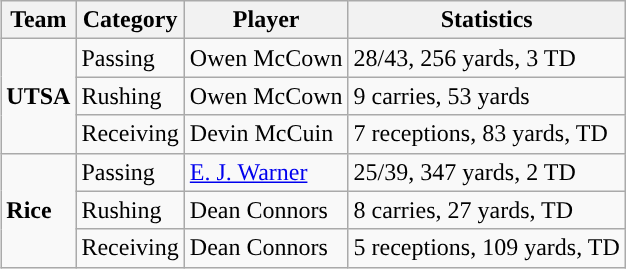<table class="wikitable" style="float: right;">
<tr>
<th>Team</th>
<th>Category</th>
<th>Player</th>
<th>Statistics</th>
</tr>
<tr>
<td rowspan=3><strong>UTSA</strong></td>
<td>Passing</td>
<td>Owen McCown</td>
<td>28/43, 256 yards, 3 TD</td>
</tr>
<tr>
<td>Rushing</td>
<td>Owen McCown</td>
<td>9 carries, 53 yards</td>
</tr>
<tr>
<td>Receiving</td>
<td>Devin McCuin</td>
<td>7 receptions, 83 yards, TD</td>
</tr>
<tr>
<td rowspan=3><strong>Rice</strong></td>
<td>Passing</td>
<td><a href='#'>E. J. Warner</a></td>
<td>25/39, 347 yards, 2 TD</td>
</tr>
<tr>
<td>Rushing</td>
<td>Dean Connors</td>
<td>8 carries, 27 yards, TD</td>
</tr>
<tr>
<td>Receiving</td>
<td>Dean Connors</td>
<td>5 receptions, 109 yards, TD</td>
</tr>
</table>
